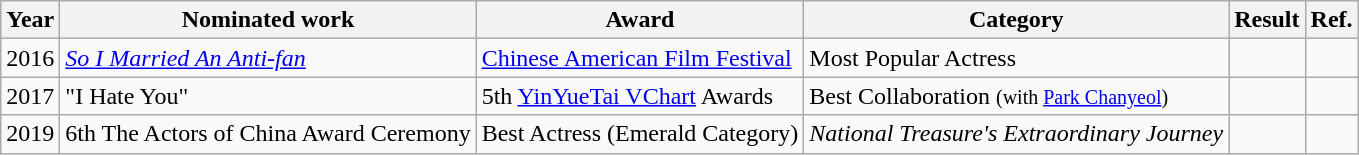<table class="wikitable">
<tr>
<th>Year</th>
<th>Nominated work</th>
<th>Award</th>
<th>Category</th>
<th>Result</th>
<th>Ref.</th>
</tr>
<tr>
<td>2016</td>
<td><em><a href='#'>So I Married An Anti-fan</a></em></td>
<td><a href='#'>Chinese American Film Festival</a></td>
<td>Most Popular Actress</td>
<td></td>
<td></td>
</tr>
<tr>
<td>2017</td>
<td>"I Hate You"</td>
<td>5th <a href='#'>YinYueTai VChart</a> Awards</td>
<td>Best Collaboration <small>(with <a href='#'>Park Chanyeol</a>)</small></td>
<td></td>
<td></td>
</tr>
<tr>
<td>2019</td>
<td>6th The Actors of China Award Ceremony</td>
<td>Best Actress (Emerald Category)</td>
<td><em>National Treasure's Extraordinary Journey</em></td>
<td></td>
<td></td>
</tr>
</table>
